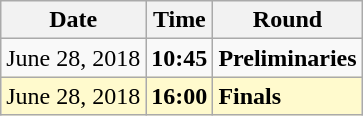<table class="wikitable">
<tr>
<th>Date</th>
<th>Time</th>
<th>Round</th>
</tr>
<tr>
<td>June 28, 2018</td>
<td><strong>10:45</strong></td>
<td><strong>Preliminaries</strong></td>
</tr>
<tr style="background:lemonchiffon">
<td>June 28, 2018</td>
<td><strong>16:00</strong></td>
<td><strong>Finals</strong></td>
</tr>
</table>
